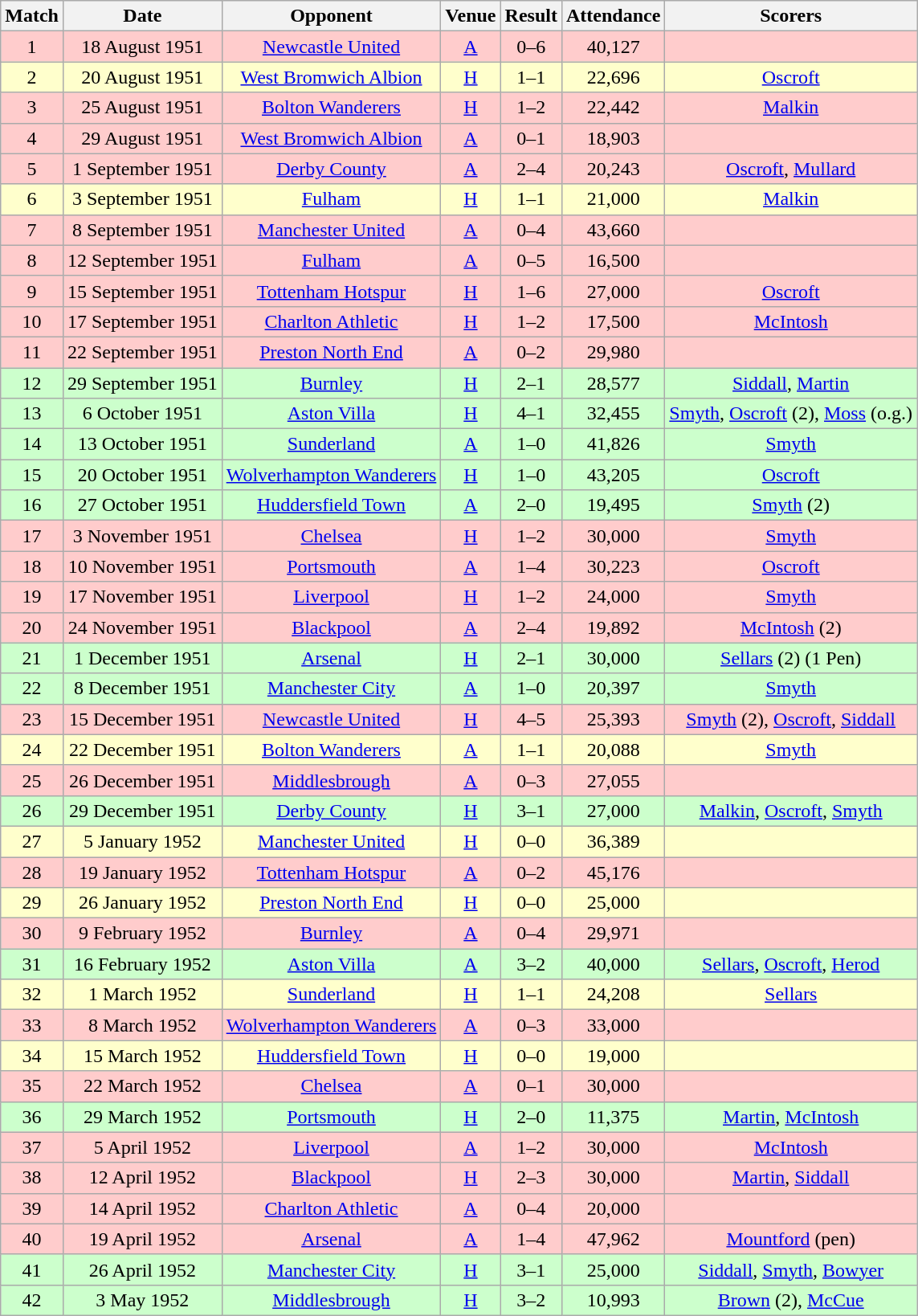<table class="wikitable" style="font-size:100%; text-align:center">
<tr>
<th>Match</th>
<th>Date</th>
<th>Opponent</th>
<th>Venue</th>
<th>Result</th>
<th>Attendance</th>
<th>Scorers</th>
</tr>
<tr style="background-color: #FFCCCC;">
<td>1</td>
<td>18 August 1951</td>
<td><a href='#'>Newcastle United</a></td>
<td><a href='#'>A</a></td>
<td>0–6</td>
<td>40,127</td>
<td></td>
</tr>
<tr style="background-color: #FFFFCC;">
<td>2</td>
<td>20 August 1951</td>
<td><a href='#'>West Bromwich Albion</a></td>
<td><a href='#'>H</a></td>
<td>1–1</td>
<td>22,696</td>
<td><a href='#'>Oscroft</a></td>
</tr>
<tr style="background-color: #FFCCCC;">
<td>3</td>
<td>25 August 1951</td>
<td><a href='#'>Bolton Wanderers</a></td>
<td><a href='#'>H</a></td>
<td>1–2</td>
<td>22,442</td>
<td><a href='#'>Malkin</a></td>
</tr>
<tr style="background-color: #FFCCCC;">
<td>4</td>
<td>29 August 1951</td>
<td><a href='#'>West Bromwich Albion</a></td>
<td><a href='#'>A</a></td>
<td>0–1</td>
<td>18,903</td>
<td></td>
</tr>
<tr style="background-color: #FFCCCC;">
<td>5</td>
<td>1 September 1951</td>
<td><a href='#'>Derby County</a></td>
<td><a href='#'>A</a></td>
<td>2–4</td>
<td>20,243</td>
<td><a href='#'>Oscroft</a>, <a href='#'>Mullard</a></td>
</tr>
<tr style="background-color: #FFFFCC;">
<td>6</td>
<td>3 September 1951</td>
<td><a href='#'>Fulham</a></td>
<td><a href='#'>H</a></td>
<td>1–1</td>
<td>21,000</td>
<td><a href='#'>Malkin</a></td>
</tr>
<tr style="background-color: #FFCCCC;">
<td>7</td>
<td>8 September 1951</td>
<td><a href='#'>Manchester United</a></td>
<td><a href='#'>A</a></td>
<td>0–4</td>
<td>43,660</td>
<td></td>
</tr>
<tr style="background-color: #FFCCCC;">
<td>8</td>
<td>12 September 1951</td>
<td><a href='#'>Fulham</a></td>
<td><a href='#'>A</a></td>
<td>0–5</td>
<td>16,500</td>
<td></td>
</tr>
<tr style="background-color: #FFCCCC;">
<td>9</td>
<td>15 September 1951</td>
<td><a href='#'>Tottenham Hotspur</a></td>
<td><a href='#'>H</a></td>
<td>1–6</td>
<td>27,000</td>
<td><a href='#'>Oscroft</a></td>
</tr>
<tr style="background-color: #FFCCCC;">
<td>10</td>
<td>17 September 1951</td>
<td><a href='#'>Charlton Athletic</a></td>
<td><a href='#'>H</a></td>
<td>1–2</td>
<td>17,500</td>
<td><a href='#'>McIntosh</a></td>
</tr>
<tr style="background-color: #FFCCCC;">
<td>11</td>
<td>22 September 1951</td>
<td><a href='#'>Preston North End</a></td>
<td><a href='#'>A</a></td>
<td>0–2</td>
<td>29,980</td>
<td></td>
</tr>
<tr style="background-color: #CCFFCC;">
<td>12</td>
<td>29 September 1951</td>
<td><a href='#'>Burnley</a></td>
<td><a href='#'>H</a></td>
<td>2–1</td>
<td>28,577</td>
<td><a href='#'>Siddall</a>, <a href='#'>Martin</a></td>
</tr>
<tr style="background-color: #CCFFCC;">
<td>13</td>
<td>6 October 1951</td>
<td><a href='#'>Aston Villa</a></td>
<td><a href='#'>H</a></td>
<td>4–1</td>
<td>32,455</td>
<td><a href='#'>Smyth</a>, <a href='#'>Oscroft</a> (2), <a href='#'>Moss</a> (o.g.)</td>
</tr>
<tr style="background-color: #CCFFCC;">
<td>14</td>
<td>13 October 1951</td>
<td><a href='#'>Sunderland</a></td>
<td><a href='#'>A</a></td>
<td>1–0</td>
<td>41,826</td>
<td><a href='#'>Smyth</a></td>
</tr>
<tr style="background-color: #CCFFCC;">
<td>15</td>
<td>20 October 1951</td>
<td><a href='#'>Wolverhampton Wanderers</a></td>
<td><a href='#'>H</a></td>
<td>1–0</td>
<td>43,205</td>
<td><a href='#'>Oscroft</a></td>
</tr>
<tr style="background-color: #CCFFCC;">
<td>16</td>
<td>27 October 1951</td>
<td><a href='#'>Huddersfield Town</a></td>
<td><a href='#'>A</a></td>
<td>2–0</td>
<td>19,495</td>
<td><a href='#'>Smyth</a> (2)</td>
</tr>
<tr style="background-color: #FFCCCC;">
<td>17</td>
<td>3 November 1951</td>
<td><a href='#'>Chelsea</a></td>
<td><a href='#'>H</a></td>
<td>1–2</td>
<td>30,000</td>
<td><a href='#'>Smyth</a></td>
</tr>
<tr style="background-color: #FFCCCC;">
<td>18</td>
<td>10 November 1951</td>
<td><a href='#'>Portsmouth</a></td>
<td><a href='#'>A</a></td>
<td>1–4</td>
<td>30,223</td>
<td><a href='#'>Oscroft</a></td>
</tr>
<tr style="background-color: #FFCCCC;">
<td>19</td>
<td>17 November 1951</td>
<td><a href='#'>Liverpool</a></td>
<td><a href='#'>H</a></td>
<td>1–2</td>
<td>24,000</td>
<td><a href='#'>Smyth</a></td>
</tr>
<tr style="background-color: #FFCCCC;">
<td>20</td>
<td>24 November 1951</td>
<td><a href='#'>Blackpool</a></td>
<td><a href='#'>A</a></td>
<td>2–4</td>
<td>19,892</td>
<td><a href='#'>McIntosh</a> (2)</td>
</tr>
<tr style="background-color: #CCFFCC;">
<td>21</td>
<td>1 December 1951</td>
<td><a href='#'>Arsenal</a></td>
<td><a href='#'>H</a></td>
<td>2–1</td>
<td>30,000</td>
<td><a href='#'>Sellars</a> (2) (1 Pen)</td>
</tr>
<tr style="background-color: #CCFFCC;">
<td>22</td>
<td>8 December 1951</td>
<td><a href='#'>Manchester City</a></td>
<td><a href='#'>A</a></td>
<td>1–0</td>
<td>20,397</td>
<td><a href='#'>Smyth</a></td>
</tr>
<tr style="background-color: #FFCCCC;">
<td>23</td>
<td>15 December 1951</td>
<td><a href='#'>Newcastle United</a></td>
<td><a href='#'>H</a></td>
<td>4–5</td>
<td>25,393</td>
<td><a href='#'>Smyth</a> (2), <a href='#'>Oscroft</a>, <a href='#'>Siddall</a></td>
</tr>
<tr style="background-color: #FFFFCC;">
<td>24</td>
<td>22 December 1951</td>
<td><a href='#'>Bolton Wanderers</a></td>
<td><a href='#'>A</a></td>
<td>1–1</td>
<td>20,088</td>
<td><a href='#'>Smyth</a></td>
</tr>
<tr style="background-color: #FFCCCC;">
<td>25</td>
<td>26 December 1951</td>
<td><a href='#'>Middlesbrough</a></td>
<td><a href='#'>A</a></td>
<td>0–3</td>
<td>27,055</td>
<td></td>
</tr>
<tr style="background-color: #CCFFCC;">
<td>26</td>
<td>29 December 1951</td>
<td><a href='#'>Derby County</a></td>
<td><a href='#'>H</a></td>
<td>3–1</td>
<td>27,000</td>
<td><a href='#'>Malkin</a>, <a href='#'>Oscroft</a>, <a href='#'>Smyth</a></td>
</tr>
<tr style="background-color: #FFFFCC;">
<td>27</td>
<td>5 January 1952</td>
<td><a href='#'>Manchester United</a></td>
<td><a href='#'>H</a></td>
<td>0–0</td>
<td>36,389</td>
<td></td>
</tr>
<tr style="background-color: #FFCCCC;">
<td>28</td>
<td>19 January 1952</td>
<td><a href='#'>Tottenham Hotspur</a></td>
<td><a href='#'>A</a></td>
<td>0–2</td>
<td>45,176</td>
<td></td>
</tr>
<tr style="background-color: #FFFFCC;">
<td>29</td>
<td>26 January 1952</td>
<td><a href='#'>Preston North End</a></td>
<td><a href='#'>H</a></td>
<td>0–0</td>
<td>25,000</td>
<td></td>
</tr>
<tr style="background-color: #FFCCCC;">
<td>30</td>
<td>9 February 1952</td>
<td><a href='#'>Burnley</a></td>
<td><a href='#'>A</a></td>
<td>0–4</td>
<td>29,971</td>
<td></td>
</tr>
<tr style="background-color: #CCFFCC;">
<td>31</td>
<td>16 February 1952</td>
<td><a href='#'>Aston Villa</a></td>
<td><a href='#'>A</a></td>
<td>3–2</td>
<td>40,000</td>
<td><a href='#'>Sellars</a>, <a href='#'>Oscroft</a>, <a href='#'>Herod</a></td>
</tr>
<tr style="background-color: #FFFFCC;">
<td>32</td>
<td>1 March 1952</td>
<td><a href='#'>Sunderland</a></td>
<td><a href='#'>H</a></td>
<td>1–1</td>
<td>24,208</td>
<td><a href='#'>Sellars</a></td>
</tr>
<tr style="background-color: #FFCCCC;">
<td>33</td>
<td>8 March 1952</td>
<td><a href='#'>Wolverhampton Wanderers</a></td>
<td><a href='#'>A</a></td>
<td>0–3</td>
<td>33,000</td>
<td></td>
</tr>
<tr style="background-color: #FFFFCC;">
<td>34</td>
<td>15 March 1952</td>
<td><a href='#'>Huddersfield Town</a></td>
<td><a href='#'>H</a></td>
<td>0–0</td>
<td>19,000</td>
<td></td>
</tr>
<tr style="background-color: #FFCCCC;">
<td>35</td>
<td>22 March 1952</td>
<td><a href='#'>Chelsea</a></td>
<td><a href='#'>A</a></td>
<td>0–1</td>
<td>30,000</td>
<td></td>
</tr>
<tr style="background-color: #CCFFCC;">
<td>36</td>
<td>29 March 1952</td>
<td><a href='#'>Portsmouth</a></td>
<td><a href='#'>H</a></td>
<td>2–0</td>
<td>11,375</td>
<td><a href='#'>Martin</a>, <a href='#'>McIntosh</a></td>
</tr>
<tr style="background-color: #FFCCCC;">
<td>37</td>
<td>5 April 1952</td>
<td><a href='#'>Liverpool</a></td>
<td><a href='#'>A</a></td>
<td>1–2</td>
<td>30,000</td>
<td><a href='#'>McIntosh</a></td>
</tr>
<tr style="background-color: #FFCCCC;">
<td>38</td>
<td>12 April 1952</td>
<td><a href='#'>Blackpool</a></td>
<td><a href='#'>H</a></td>
<td>2–3</td>
<td>30,000</td>
<td><a href='#'>Martin</a>, <a href='#'>Siddall</a></td>
</tr>
<tr style="background-color: #FFCCCC;">
<td>39</td>
<td>14 April 1952</td>
<td><a href='#'>Charlton Athletic</a></td>
<td><a href='#'>A</a></td>
<td>0–4</td>
<td>20,000</td>
<td></td>
</tr>
<tr style="background-color: #FFCCCC;">
<td>40</td>
<td>19 April 1952</td>
<td><a href='#'>Arsenal</a></td>
<td><a href='#'>A</a></td>
<td>1–4</td>
<td>47,962</td>
<td><a href='#'>Mountford</a> (pen)</td>
</tr>
<tr style="background-color: #CCFFCC;">
<td>41</td>
<td>26 April 1952</td>
<td><a href='#'>Manchester City</a></td>
<td><a href='#'>H</a></td>
<td>3–1</td>
<td>25,000</td>
<td><a href='#'>Siddall</a>, <a href='#'>Smyth</a>, <a href='#'>Bowyer</a></td>
</tr>
<tr style="background-color: #CCFFCC;">
<td>42</td>
<td>3 May 1952</td>
<td><a href='#'>Middlesbrough</a></td>
<td><a href='#'>H</a></td>
<td>3–2</td>
<td>10,993</td>
<td><a href='#'>Brown</a> (2), <a href='#'>McCue</a></td>
</tr>
</table>
